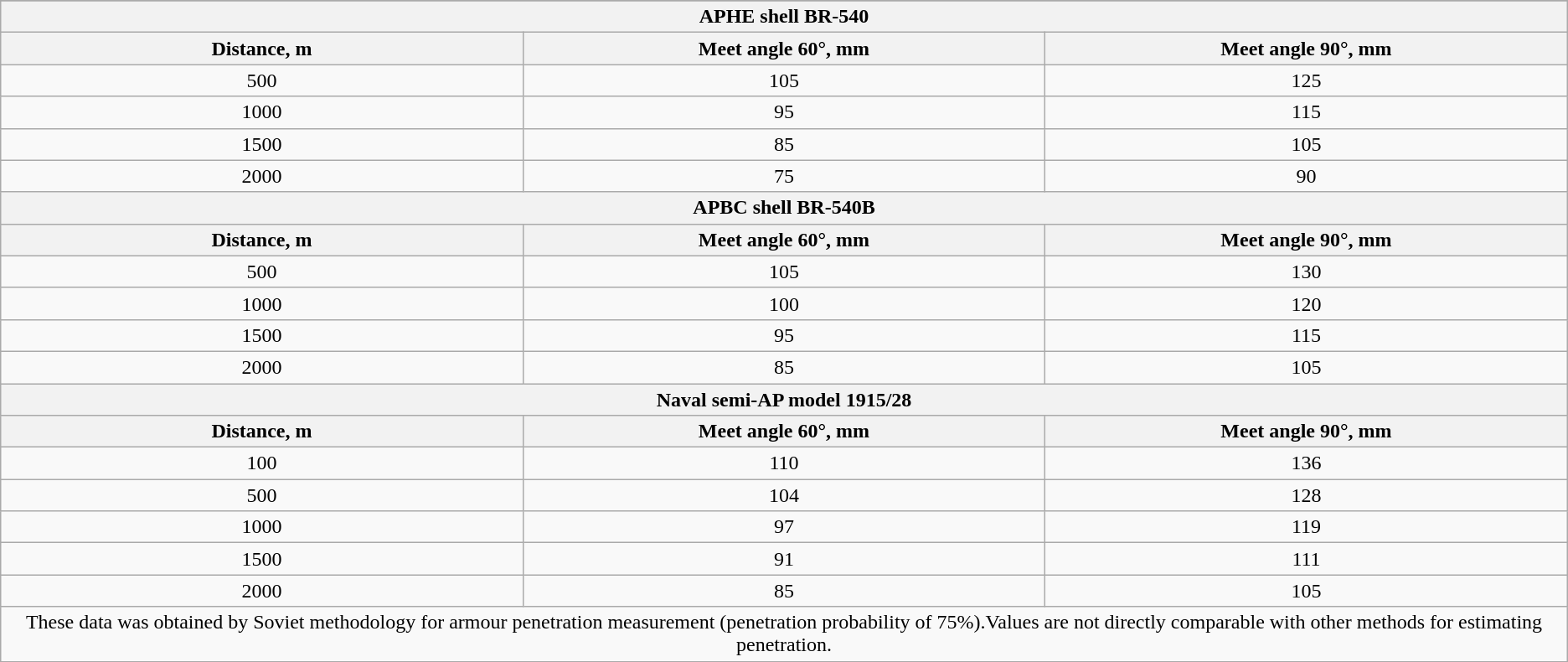<table class="wikitable">
<tr>
</tr>
<tr style="vertical-align:top; text-align:center;">
<th colspan="3">APHE shell BR-540</th>
</tr>
<tr style="vertical-align:top; text-align:center; border:1px solid #996;">
<th width="20%">Distance, m</th>
<th width="20%">Meet angle 60°, mm</th>
<th width="20%">Meet angle 90°, mm</th>
</tr>
<tr style="vertical-align:top; text-align:center;">
<td>500</td>
<td>105</td>
<td>125</td>
</tr>
<tr style="vertical-align:top; text-align:center;">
<td>1000</td>
<td>95</td>
<td>115</td>
</tr>
<tr style="vertical-align:top; text-align:center;">
<td>1500</td>
<td>85</td>
<td>105</td>
</tr>
<tr style="vertical-align:top; text-align:center;">
<td>2000</td>
<td>75</td>
<td>90</td>
</tr>
<tr style="vertical-align:top; text-align:center;">
<th colspan="3">APBC shell BR-540B</th>
</tr>
<tr style="vertical-align:top; text-align:center;">
<th>Distance, m</th>
<th>Meet angle 60°, mm</th>
<th>Meet angle 90°, mm</th>
</tr>
<tr style="vertical-align:top; text-align:center;">
<td>500</td>
<td>105</td>
<td>130</td>
</tr>
<tr style="vertical-align:top; text-align:center;">
<td>1000</td>
<td>100</td>
<td>120</td>
</tr>
<tr style="vertical-align:top; text-align:center;">
<td>1500</td>
<td>95</td>
<td>115</td>
</tr>
<tr style="vertical-align:top; text-align:center;">
<td>2000</td>
<td>85</td>
<td>105</td>
</tr>
<tr style="vertical-align:top; text-align:center;">
<th colspan="3">Naval semi-AP model 1915/28</th>
</tr>
<tr style="vertical-align:top; text-align:center;">
<th>Distance, m</th>
<th>Meet angle 60°, mm</th>
<th>Meet angle 90°, mm</th>
</tr>
<tr style="vertical-align:top; text-align:center;">
<td>100</td>
<td>110</td>
<td>136</td>
</tr>
<tr style="vertical-align:top; text-align:center;">
<td>500</td>
<td>104</td>
<td>128</td>
</tr>
<tr style="vertical-align:top; text-align:center;">
<td>1000</td>
<td>97</td>
<td>119</td>
</tr>
<tr style="vertical-align:top; text-align:center;">
<td>1500</td>
<td>91</td>
<td>111</td>
</tr>
<tr style="vertical-align:top; text-align:center;">
<td>2000</td>
<td>85</td>
<td>105</td>
</tr>
<tr style="vertical-align:top; text-align:center;">
<td colspan="3">These data was obtained by Soviet methodology for armour penetration measurement (penetration probability of 75%).Values are not directly comparable with other methods for estimating penetration.</td>
</tr>
</table>
